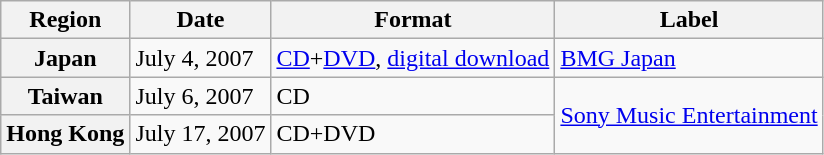<table class="wikitable plainrowheaders">
<tr>
<th scope="col">Region</th>
<th scope="col">Date</th>
<th scope="col">Format</th>
<th scope="col">Label</th>
</tr>
<tr>
<th scope="row">Japan</th>
<td>July 4, 2007</td>
<td><a href='#'>CD</a>+<a href='#'>DVD</a>, <a href='#'>digital download</a></td>
<td><a href='#'>BMG Japan</a></td>
</tr>
<tr>
<th scope="row">Taiwan</th>
<td>July 6, 2007</td>
<td>CD</td>
<td rowspan="2"><a href='#'>Sony Music Entertainment</a></td>
</tr>
<tr>
<th scope="row">Hong Kong</th>
<td>July 17, 2007</td>
<td>CD+DVD</td>
</tr>
</table>
